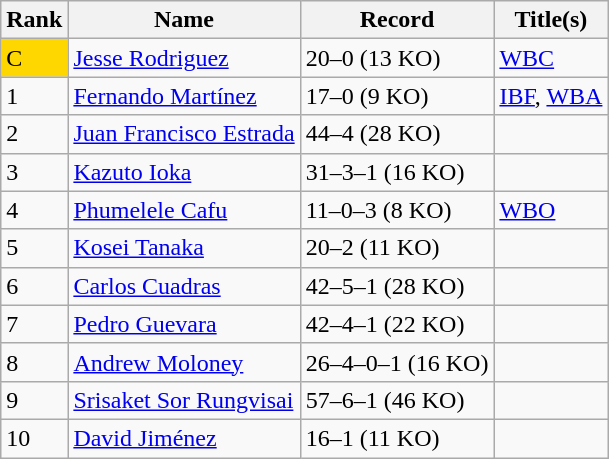<table class="wikitable">
<tr>
<th>Rank</th>
<th>Name</th>
<th>Record</th>
<th>Title(s)</th>
</tr>
<tr>
<td bgcolor=gold>C</td>
<td><a href='#'>Jesse Rodriguez</a></td>
<td>20–0 (13 KO)</td>
<td><a href='#'>WBC</a></td>
</tr>
<tr>
<td>1</td>
<td><a href='#'>Fernando Martínez</a></td>
<td>17–0 (9 KO)</td>
<td><a href='#'>IBF</a>, <a href='#'>WBA</a></td>
</tr>
<tr>
<td>2</td>
<td><a href='#'>Juan Francisco Estrada</a></td>
<td>44–4 (28 KO)</td>
<td></td>
</tr>
<tr>
<td>3</td>
<td><a href='#'>Kazuto Ioka</a></td>
<td>31–3–1 (16 KO)</td>
<td></td>
</tr>
<tr>
<td>4</td>
<td><a href='#'>Phumelele Cafu</a></td>
<td>11–0–3 (8 KO)</td>
<td><a href='#'>WBO</a></td>
</tr>
<tr>
<td>5</td>
<td><a href='#'>Kosei Tanaka</a></td>
<td>20–2 (11 KO)</td>
<td></td>
</tr>
<tr>
<td>6</td>
<td><a href='#'>Carlos Cuadras</a></td>
<td>42–5–1 (28 KO)</td>
<td></td>
</tr>
<tr>
<td>7</td>
<td><a href='#'>Pedro Guevara</a></td>
<td>42–4–1 (22 KO)</td>
<td></td>
</tr>
<tr>
<td>8</td>
<td><a href='#'>Andrew Moloney</a></td>
<td>26–4–0–1 (16 KO)</td>
<td></td>
</tr>
<tr>
<td>9</td>
<td><a href='#'>Srisaket Sor Rungvisai</a></td>
<td>57–6–1 (46 KO)</td>
<td></td>
</tr>
<tr>
<td>10</td>
<td><a href='#'>David Jiménez</a></td>
<td>16–1 (11 KO)</td>
<td></td>
</tr>
</table>
